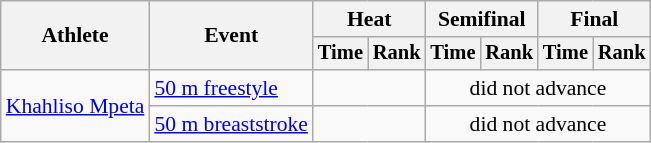<table class=wikitable style="font-size:90%">
<tr>
<th rowspan="2">Athlete</th>
<th rowspan="2">Event</th>
<th colspan="2">Heat</th>
<th colspan="2">Semifinal</th>
<th colspan="2">Final</th>
</tr>
<tr style="font-size:95%">
<th>Time</th>
<th>Rank</th>
<th>Time</th>
<th>Rank</th>
<th>Time</th>
<th>Rank</th>
</tr>
<tr align=center>
<td align=left rowspan=2><a href='#'>Khahliso Mpeta</a></td>
<td align=left><a href='#'>50 m freestyle</a></td>
<td colspan=2></td>
<td colspan=4>did not advance</td>
</tr>
<tr align=center>
<td align=left><a href='#'>50 m breaststroke</a></td>
<td colspan=2></td>
<td colspan=4>did not advance</td>
</tr>
</table>
